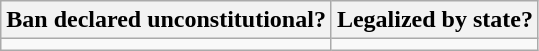<table class="wikitable">
<tr>
<th>Ban declared unconstitutional?</th>
<th>Legalized by state?</th>
</tr>
<tr>
<td></td>
<td></td>
</tr>
</table>
